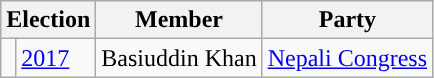<table class="wikitable">
<tr>
<th colspan="2">Election</th>
<th>Member</th>
<th>Party</th>
</tr>
<tr>
<td style="background-color:"></td>
<td><a href='#'>2017</a></td>
<td>Basiuddin Khan</td>
<td><a href='#'>Nepali Congress</a></td>
</tr>
</table>
